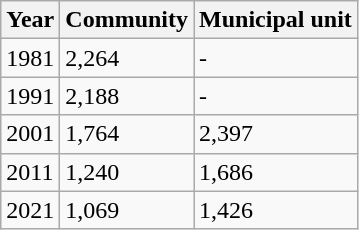<table class=wikitable>
<tr>
<th>Year</th>
<th>Community</th>
<th>Municipal unit</th>
</tr>
<tr>
<td>1981</td>
<td>2,264</td>
<td>-</td>
</tr>
<tr>
<td>1991</td>
<td>2,188</td>
<td>-</td>
</tr>
<tr>
<td>2001</td>
<td>1,764</td>
<td>2,397</td>
</tr>
<tr>
<td>2011</td>
<td>1,240</td>
<td>1,686</td>
</tr>
<tr>
<td>2021</td>
<td>1,069</td>
<td>1,426</td>
</tr>
</table>
